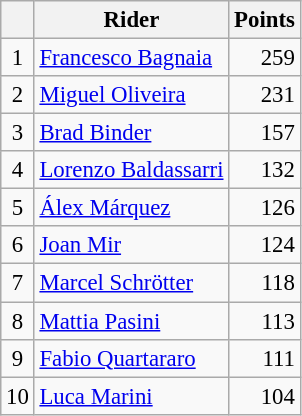<table class="wikitable" style="font-size: 95%;">
<tr>
<th></th>
<th>Rider</th>
<th>Points</th>
</tr>
<tr>
<td align=center>1</td>
<td> <a href='#'>Francesco Bagnaia</a></td>
<td align=right>259</td>
</tr>
<tr>
<td align=center>2</td>
<td> <a href='#'>Miguel Oliveira</a></td>
<td align=right>231</td>
</tr>
<tr>
<td align=center>3</td>
<td> <a href='#'>Brad Binder</a></td>
<td align=right>157</td>
</tr>
<tr>
<td align=center>4</td>
<td> <a href='#'>Lorenzo Baldassarri</a></td>
<td align=right>132</td>
</tr>
<tr>
<td align=center>5</td>
<td> <a href='#'>Álex Márquez</a></td>
<td align=right>126</td>
</tr>
<tr>
<td align=center>6</td>
<td> <a href='#'>Joan Mir</a></td>
<td align=right>124</td>
</tr>
<tr>
<td align=center>7</td>
<td> <a href='#'>Marcel Schrötter</a></td>
<td align=right>118</td>
</tr>
<tr>
<td align=center>8</td>
<td> <a href='#'>Mattia Pasini</a></td>
<td align=right>113</td>
</tr>
<tr>
<td align=center>9</td>
<td> <a href='#'>Fabio Quartararo</a></td>
<td align=right>111</td>
</tr>
<tr>
<td align=center>10</td>
<td> <a href='#'>Luca Marini</a></td>
<td align=right>104</td>
</tr>
</table>
